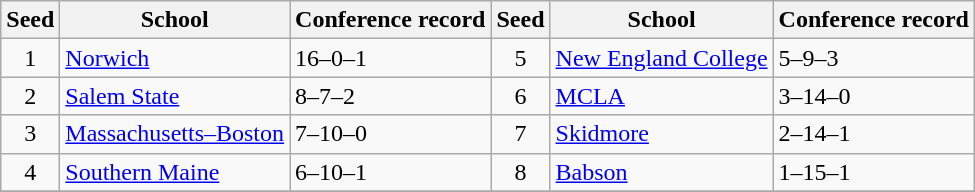<table class="wikitable">
<tr>
<th>Seed</th>
<th>School</th>
<th>Conference record</th>
<th>Seed</th>
<th>School</th>
<th>Conference record</th>
</tr>
<tr>
<td align=center>1</td>
<td><a href='#'>Norwich</a></td>
<td>16–0–1</td>
<td align=center>5</td>
<td><a href='#'>New England College</a></td>
<td>5–9–3</td>
</tr>
<tr>
<td align=center>2</td>
<td><a href='#'>Salem State</a></td>
<td>8–7–2</td>
<td align=center>6</td>
<td><a href='#'>MCLA</a></td>
<td>3–14–0</td>
</tr>
<tr>
<td align=center>3</td>
<td><a href='#'>Massachusetts–Boston</a></td>
<td>7–10–0</td>
<td align=center>7</td>
<td><a href='#'>Skidmore</a></td>
<td>2–14–1</td>
</tr>
<tr>
<td align=center>4</td>
<td><a href='#'>Southern Maine</a></td>
<td>6–10–1</td>
<td align=center>8</td>
<td><a href='#'>Babson</a></td>
<td>1–15–1</td>
</tr>
<tr>
</tr>
</table>
